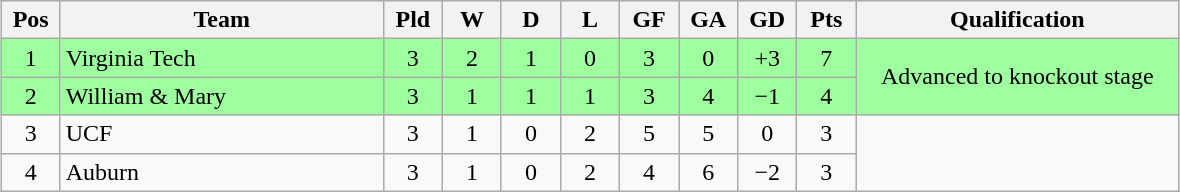<table class="wikitable" style="text-align:center; margin: 1em auto">
<tr>
<th style="width:2em">Pos</th>
<th style="width:13em">Team</th>
<th style="width:2em">Pld</th>
<th style="width:2em">W</th>
<th style="width:2em">D</th>
<th style="width:2em">L</th>
<th style="width:2em">GF</th>
<th style="width:2em">GA</th>
<th style="width:2em">GD</th>
<th style="width:2em">Pts</th>
<th style="width:13em">Qualification</th>
</tr>
<tr bgcolor="#9eff9e">
<td>1</td>
<td style="text-align:left">Virginia Tech</td>
<td>3</td>
<td>2</td>
<td>1</td>
<td>0</td>
<td>3</td>
<td>0</td>
<td>+3</td>
<td>7</td>
<td rowspan="2">Advanced to knockout stage</td>
</tr>
<tr bgcolor="#9eff9e">
<td>2</td>
<td style="text-align:left">William & Mary</td>
<td>3</td>
<td>1</td>
<td>1</td>
<td>1</td>
<td>3</td>
<td>4</td>
<td>−1</td>
<td>4</td>
</tr>
<tr>
<td>3</td>
<td style="text-align:left">UCF</td>
<td>3</td>
<td>1</td>
<td>0</td>
<td>2</td>
<td>5</td>
<td>5</td>
<td>0</td>
<td>3</td>
<td rowspan="2"></td>
</tr>
<tr>
<td>4</td>
<td style="text-align:left">Auburn</td>
<td>3</td>
<td>1</td>
<td>0</td>
<td>2</td>
<td>4</td>
<td>6</td>
<td>−2</td>
<td>3</td>
</tr>
</table>
